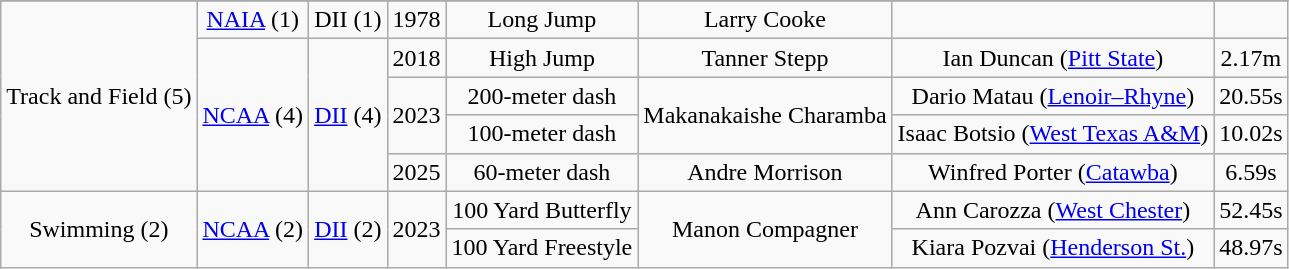<table class="wikitable" style="text-align:center">
<tr>
</tr>
<tr align="center">
<td rowspan="5">Track and Field (5)</td>
<td rowspan="1"><a href='#'>NAIA</a> (1)</td>
<td rowspan="1">DII (1)</td>
<td rowspan="1">1978</td>
<td>Long Jump</td>
<td>Larry Cooke</td>
<td></td>
<td></td>
</tr>
<tr>
<td rowspan="4"><a href='#'>NCAA</a> (4)</td>
<td rowspan="4"><a href='#'>DII</a> (4)</td>
<td rowspan="1">2018</td>
<td>High Jump</td>
<td>Tanner Stepp</td>
<td>Ian Duncan (<a href='#'>Pitt State</a>)</td>
<td>2.17m</td>
</tr>
<tr>
<td rowspan="2">2023</td>
<td>200-meter dash</td>
<td rowspan="2">Makanakaishe Charamba</td>
<td>Dario Matau (<a href='#'>Lenoir–Rhyne</a>)</td>
<td>20.55s</td>
</tr>
<tr>
<td>100-meter dash</td>
<td>Isaac Botsio (<a href='#'>West Texas A&M</a>)</td>
<td>10.02s</td>
</tr>
<tr>
<td>2025</td>
<td>60-meter dash</td>
<td>Andre Morrison</td>
<td>Winfred Porter (<a href='#'>Catawba</a>)</td>
<td>6.59s</td>
</tr>
<tr>
<td rowspan="2">Swimming (2)</td>
<td rowspan="2"><a href='#'>NCAA</a> (2)</td>
<td rowspan="2"><a href='#'>DII</a> (2)</td>
<td rowspan="2">2023</td>
<td>100 Yard Butterfly</td>
<td rowspan="2">Manon Compagner</td>
<td>Ann Carozza (<a href='#'>West Chester</a>)</td>
<td>52.45s</td>
</tr>
<tr>
<td>100 Yard Freestyle</td>
<td>Kiara Pozvai (<a href='#'>Henderson St.</a>)</td>
<td>48.97s</td>
</tr>
</table>
